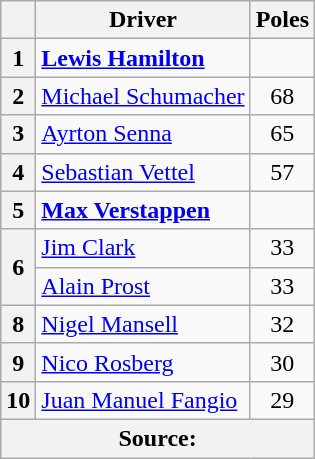<table class="wikitable sortable">
<tr>
<th></th>
<th>Driver</th>
<th>Poles</th>
</tr>
<tr>
<th>1</th>
<td> <strong><a href='#'>Lewis Hamilton</a></strong></td>
<td align="center"></td>
</tr>
<tr>
<th>2</th>
<td> <a href='#'>Michael Schumacher</a></td>
<td align="center">68</td>
</tr>
<tr>
<th>3</th>
<td> <a href='#'>Ayrton Senna</a></td>
<td align="center">65</td>
</tr>
<tr>
<th>4</th>
<td> <a href='#'>Sebastian Vettel</a></td>
<td align="center">57</td>
</tr>
<tr>
<th>5</th>
<td> <strong><a href='#'>Max Verstappen</a></strong></td>
<td align="center"></td>
</tr>
<tr>
<th rowspan="2">6</th>
<td> <a href='#'>Jim Clark</a></td>
<td align="center">33</td>
</tr>
<tr>
<td> <a href='#'>Alain Prost</a></td>
<td align="center">33</td>
</tr>
<tr>
<th>8</th>
<td> <a href='#'>Nigel Mansell</a></td>
<td align="center">32</td>
</tr>
<tr>
<th>9</th>
<td> <a href='#'>Nico Rosberg</a></td>
<td align="center">30</td>
</tr>
<tr>
<th>10</th>
<td> <a href='#'>Juan Manuel Fangio</a></td>
<td align="center">29</td>
</tr>
<tr>
<th colspan=3>Source:</th>
</tr>
</table>
